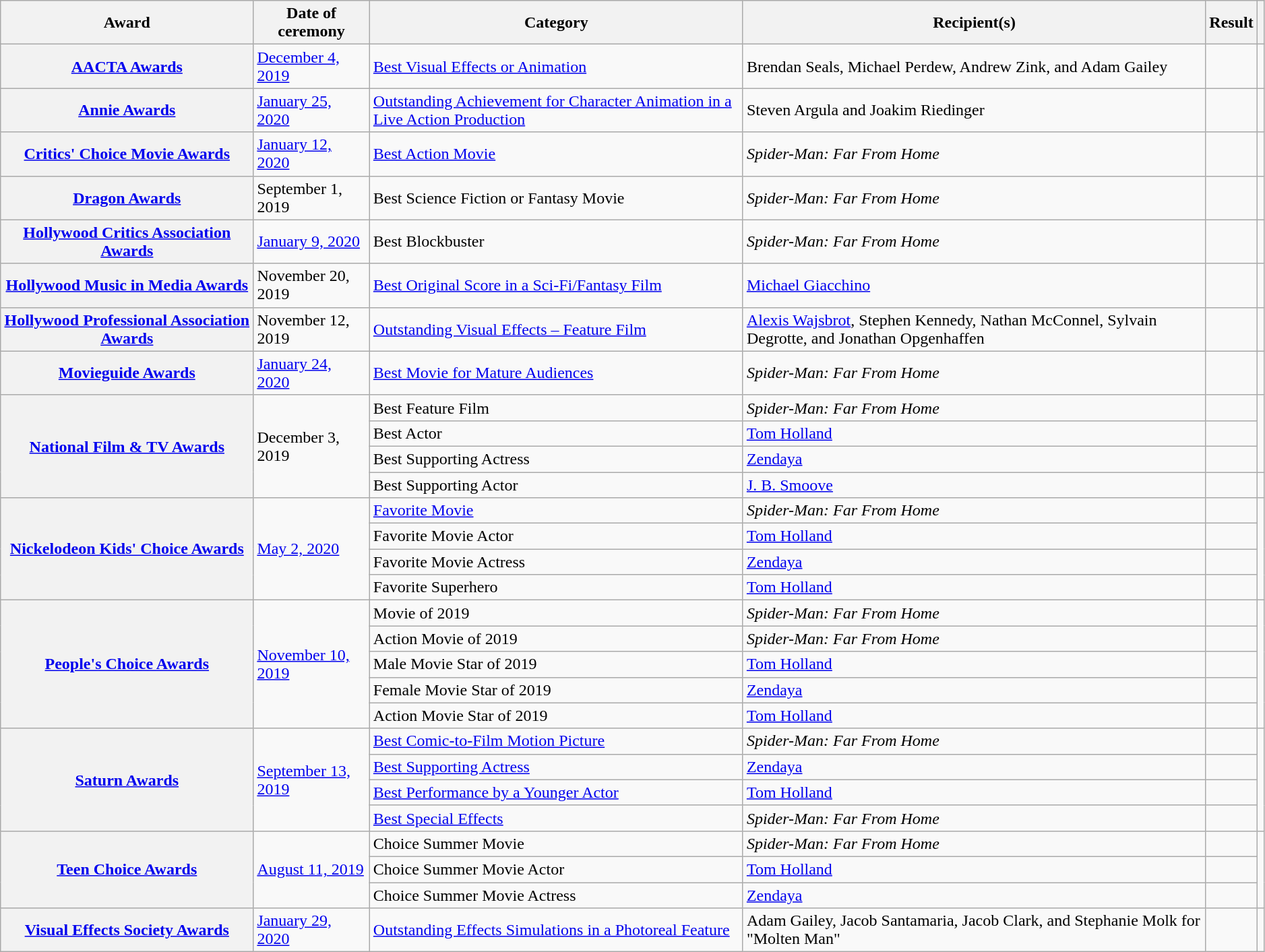<table class="wikitable sortable plainrowheaders" style="width: 99%">
<tr>
<th scope="col" style="width:20%;">Award</th>
<th scope="col">Date of ceremony</th>
<th scope="col">Category</th>
<th scope="col">Recipient(s)</th>
<th scope="col">Result</th>
<th scope="col" class="unsortable"></th>
</tr>
<tr>
<th scope="row" style="text-align:center;"><a href='#'>AACTA Awards</a></th>
<td><a href='#'>December 4, 2019</a></td>
<td><a href='#'>Best Visual Effects or Animation</a></td>
<td data-sort-value="Seals, Brendan; Perdew, Michael; Zink, Andrew; and Gailey, Adam">Brendan Seals, Michael Perdew, Andrew Zink, and Adam Gailey</td>
<td></td>
<td style="text-align:center;"><br></td>
</tr>
<tr>
<th scope="row" style="text-align:center;"><a href='#'>Annie Awards</a></th>
<td><a href='#'>January 25, 2020</a></td>
<td><a href='#'>Outstanding Achievement for Character Animation in a Live Action Production</a></td>
<td data-sort-value="Argula, Steven and Riedinger, Joakim">Steven Argula and Joakim Riedinger</td>
<td></td>
<td style="text-align:center;"></td>
</tr>
<tr>
<th scope="row" style="text-align:center;"><a href='#'>Critics' Choice Movie Awards</a></th>
<td><a href='#'>January 12, 2020</a></td>
<td><a href='#'>Best Action Movie</a></td>
<td><em>Spider-Man: Far From Home</em></td>
<td></td>
<td style="text-align:center;"></td>
</tr>
<tr>
<th scope="row" style="text-align:center;"><a href='#'>Dragon Awards</a></th>
<td>September 1, 2019</td>
<td>Best Science Fiction or Fantasy Movie</td>
<td><em>Spider-Man: Far From Home</em></td>
<td></td>
<td style="text-align:center;"></td>
</tr>
<tr>
<th scope="row" style="text-align:center;"><a href='#'>Hollywood Critics Association Awards</a></th>
<td><a href='#'>January 9, 2020</a></td>
<td>Best Blockbuster</td>
<td><em>Spider-Man: Far From Home</em></td>
<td></td>
<td style="text-align:center;"><br></td>
</tr>
<tr>
<th scope="row" style="text-align:center;"><a href='#'>Hollywood Music in Media Awards</a></th>
<td>November 20, 2019</td>
<td><a href='#'>Best Original Score in a Sci-Fi/Fantasy Film</a></td>
<td data-sort-value="Giacchino, Michael"><a href='#'>Michael Giacchino</a></td>
<td></td>
<td scope="row" style="text-align:center;"><br></td>
</tr>
<tr>
<th scope="row" style="text-align:center;"><a href='#'>Hollywood Professional Association Awards</a></th>
<td>November 12, 2019</td>
<td><a href='#'>Outstanding Visual Effects – Feature Film</a></td>
<td data-sort-value="Wajsbrot, Alexis; Kennedy, Stephen; McConnel, Nathan; Degrotte, Sylvain; and Opgenhaffen, Jonathan"><a href='#'>Alexis Wajsbrot</a>, Stephen Kennedy, Nathan McConnel, Sylvain Degrotte, and Jonathan Opgenhaffen</td>
<td></td>
<td style="text-align:center;"><br></td>
</tr>
<tr>
<th scope="row" style="text-align:center;"><a href='#'>Movieguide Awards</a></th>
<td><a href='#'>January 24, 2020</a></td>
<td><a href='#'>Best Movie for Mature Audiences</a></td>
<td><em>Spider-Man: Far From Home</em></td>
<td></td>
<td style="text-align:center;"></td>
</tr>
<tr>
<th scope="rowgroup" rowspan="4" style="text-align:center;"><a href='#'>National Film & TV Awards</a></th>
<td rowspan="4">December 3, 2019</td>
<td>Best Feature Film</td>
<td><em>Spider-Man: Far From Home</em></td>
<td></td>
<td style="text-align:center;" rowspan="3"></td>
</tr>
<tr>
<td>Best Actor</td>
<td data-sort-value="Holland, Tom"><a href='#'>Tom Holland</a></td>
<td></td>
</tr>
<tr>
<td>Best Supporting Actress</td>
<td><a href='#'>Zendaya</a></td>
<td></td>
</tr>
<tr>
<td>Best Supporting Actor</td>
<td data-sort-value="Smoove, J. B."><a href='#'>J. B. Smoove</a></td>
<td></td>
<td style="text-align:center;"></td>
</tr>
<tr>
<th scope="rowgroup" rowspan="4" style="text-align:center;"><a href='#'>Nickelodeon Kids' Choice Awards</a></th>
<td rowspan="4"><a href='#'>May 2, 2020</a></td>
<td><a href='#'>Favorite Movie</a></td>
<td><em>Spider-Man: Far From Home</em></td>
<td></td>
<td scope="row" rowspan="4" style="text-align:center;"></td>
</tr>
<tr>
<td>Favorite Movie Actor</td>
<td data-sort-value="Holland, Tom"><a href='#'>Tom Holland</a></td>
<td></td>
</tr>
<tr>
<td>Favorite Movie Actress</td>
<td><a href='#'>Zendaya</a></td>
<td></td>
</tr>
<tr>
<td>Favorite Superhero</td>
<td data-sort-value="Holland, Tom"><a href='#'>Tom Holland</a></td>
<td></td>
</tr>
<tr>
<th scope="rowgroup" rowspan="5" style="text-align:center;"><a href='#'>People's Choice Awards</a></th>
<td rowspan="5"><a href='#'>November 10, 2019</a></td>
<td>Movie of 2019</td>
<td><em>Spider-Man: Far From Home</em></td>
<td></td>
<td style="text-align:center;" rowspan="5"></td>
</tr>
<tr>
<td>Action Movie of 2019</td>
<td><em>Spider-Man: Far From Home</em></td>
<td></td>
</tr>
<tr>
<td>Male Movie Star of 2019</td>
<td data-sort-value="Holland, Tom"><a href='#'>Tom Holland</a></td>
<td></td>
</tr>
<tr>
<td>Female Movie Star of 2019</td>
<td><a href='#'>Zendaya</a></td>
<td></td>
</tr>
<tr>
<td>Action Movie Star of 2019</td>
<td data-sort-value="Holland, Tom"><a href='#'>Tom Holland</a></td>
<td></td>
</tr>
<tr>
<th scope="rowgroup" rowspan="4" style="text-align:center;"><a href='#'>Saturn Awards</a></th>
<td rowspan="4"><a href='#'>September 13, 2019</a></td>
<td><a href='#'>Best Comic-to-Film Motion Picture</a></td>
<td><em>Spider-Man: Far From Home</em></td>
<td></td>
<td style="text-align:center;" rowspan="4"><br></td>
</tr>
<tr>
<td><a href='#'>Best Supporting Actress</a></td>
<td><a href='#'>Zendaya</a></td>
<td></td>
</tr>
<tr>
<td><a href='#'>Best Performance by a Younger Actor</a></td>
<td data-sort-value="Holland, Tom"><a href='#'>Tom Holland</a></td>
<td></td>
</tr>
<tr>
<td><a href='#'>Best Special Effects</a></td>
<td><em>Spider-Man: Far From Home</em></td>
<td></td>
</tr>
<tr>
<th scope="rowgroup" rowspan="3" style="text-align:center;"><a href='#'>Teen Choice Awards</a></th>
<td rowspan="3"><a href='#'>August 11, 2019</a></td>
<td>Choice Summer Movie</td>
<td><em>Spider-Man: Far From Home</em></td>
<td></td>
<td style="text-align:center;" rowspan="3"></td>
</tr>
<tr>
<td>Choice Summer Movie Actor</td>
<td data-sort-value="Holland, Tom"><a href='#'>Tom Holland</a></td>
<td></td>
</tr>
<tr>
<td>Choice Summer Movie Actress</td>
<td><a href='#'>Zendaya</a></td>
<td></td>
</tr>
<tr>
<th scope="row" style="text-align:center;"><a href='#'>Visual Effects Society Awards</a></th>
<td><a href='#'>January 29, 2020</a></td>
<td><a href='#'>Outstanding Effects Simulations in a Photoreal Feature</a></td>
<td data-sort-value="Gailey, Adam; Santamaria, Jacob; Clark, Jacob; and Molk, Stephanie">Adam Gailey, Jacob Santamaria, Jacob Clark, and Stephanie Molk for "Molten Man"</td>
<td></td>
<td scope="row" style="text-align:center;"></td>
</tr>
</table>
